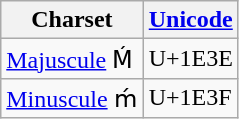<table class="wikitable">
<tr>
<th>Charset</th>
<th><a href='#'>Unicode</a></th>
</tr>
<tr>
<td><a href='#'>Majuscule</a> Ḿ</td>
<td>U+1E3E</td>
</tr>
<tr>
<td><a href='#'>Minuscule</a> ḿ</td>
<td>U+1E3F</td>
</tr>
</table>
